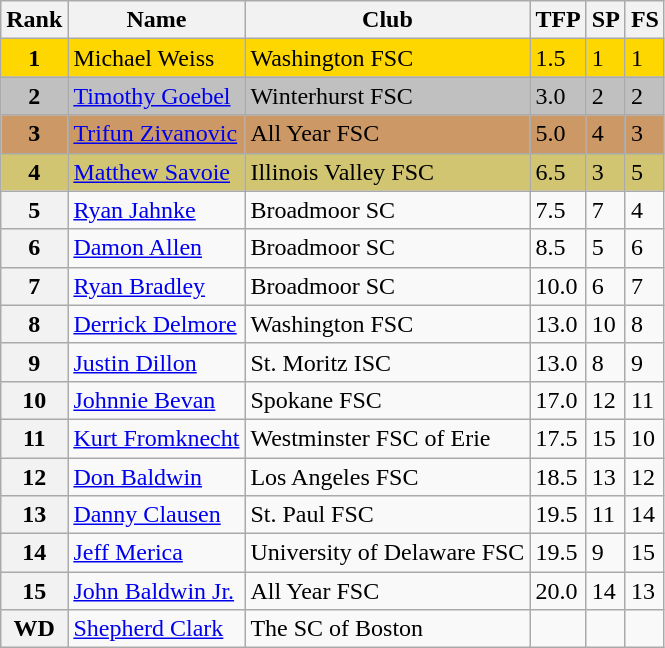<table class="wikitable">
<tr>
<th>Rank</th>
<th>Name</th>
<th>Club</th>
<th>TFP</th>
<th>SP</th>
<th>FS</th>
</tr>
<tr bgcolor="gold">
<td align="center"><strong>1</strong></td>
<td>Michael Weiss</td>
<td>Washington FSC</td>
<td>1.5</td>
<td>1</td>
<td>1</td>
</tr>
<tr bgcolor="silver">
<td align="center"><strong>2</strong></td>
<td><a href='#'>Timothy Goebel</a></td>
<td>Winterhurst FSC</td>
<td>3.0</td>
<td>2</td>
<td>2</td>
</tr>
<tr bgcolor="cc9966">
<td align="center"><strong>3</strong></td>
<td><a href='#'>Trifun Zivanovic</a></td>
<td>All Year FSC</td>
<td>5.0</td>
<td>4</td>
<td>3</td>
</tr>
<tr bgcolor="#d1c571">
<td align="center"><strong>4</strong></td>
<td><a href='#'>Matthew Savoie</a></td>
<td>Illinois Valley FSC</td>
<td>6.5</td>
<td>3</td>
<td>5</td>
</tr>
<tr>
<th>5</th>
<td><a href='#'>Ryan Jahnke</a></td>
<td>Broadmoor SC</td>
<td>7.5</td>
<td>7</td>
<td>4</td>
</tr>
<tr>
<th>6</th>
<td><a href='#'>Damon Allen</a></td>
<td>Broadmoor SC</td>
<td>8.5</td>
<td>5</td>
<td>6</td>
</tr>
<tr>
<th>7</th>
<td><a href='#'>Ryan Bradley</a></td>
<td>Broadmoor SC</td>
<td>10.0</td>
<td>6</td>
<td>7</td>
</tr>
<tr>
<th>8</th>
<td><a href='#'>Derrick Delmore</a></td>
<td>Washington FSC</td>
<td>13.0</td>
<td>10</td>
<td>8</td>
</tr>
<tr>
<th>9</th>
<td><a href='#'>Justin Dillon</a></td>
<td>St. Moritz ISC</td>
<td>13.0</td>
<td>8</td>
<td>9</td>
</tr>
<tr>
<th>10</th>
<td><a href='#'>Johnnie Bevan</a></td>
<td>Spokane FSC</td>
<td>17.0</td>
<td>12</td>
<td>11</td>
</tr>
<tr>
<th>11</th>
<td><a href='#'>Kurt Fromknecht</a></td>
<td>Westminster FSC of Erie</td>
<td>17.5</td>
<td>15</td>
<td>10</td>
</tr>
<tr>
<th>12</th>
<td><a href='#'>Don Baldwin</a></td>
<td>Los Angeles FSC</td>
<td>18.5</td>
<td>13</td>
<td>12</td>
</tr>
<tr>
<th>13</th>
<td><a href='#'>Danny Clausen</a></td>
<td>St. Paul FSC</td>
<td>19.5</td>
<td>11</td>
<td>14</td>
</tr>
<tr>
<th>14</th>
<td><a href='#'>Jeff Merica</a></td>
<td>University of Delaware FSC</td>
<td>19.5</td>
<td>9</td>
<td>15</td>
</tr>
<tr>
<th>15</th>
<td><a href='#'>John Baldwin Jr.</a></td>
<td>All Year FSC</td>
<td>20.0</td>
<td>14</td>
<td>13</td>
</tr>
<tr>
<th>WD</th>
<td><a href='#'>Shepherd Clark</a></td>
<td>The SC of Boston</td>
<td></td>
<td></td>
<td></td>
</tr>
</table>
